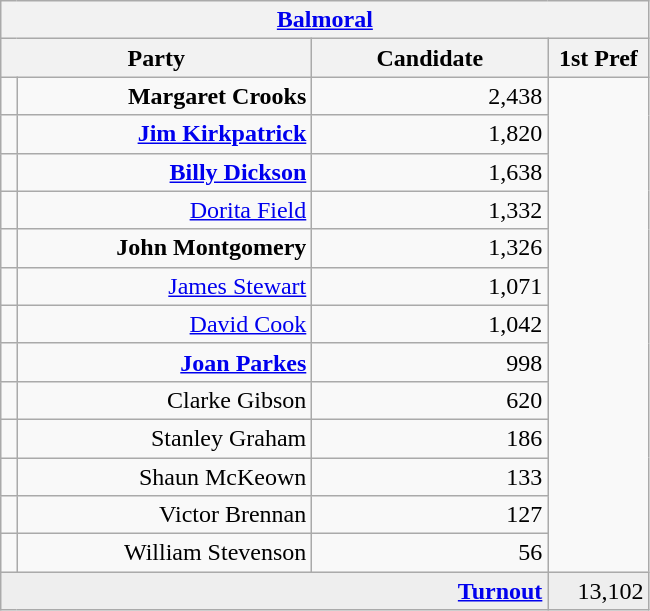<table class="wikitable">
<tr>
<th colspan="4" align="center"><a href='#'>Balmoral</a></th>
</tr>
<tr>
<th colspan="2" align="center" width=200>Party</th>
<th width=150>Candidate</th>
<th width=60>1st Pref</th>
</tr>
<tr>
<td></td>
<td align="right"><strong>Margaret Crooks</strong></td>
<td align="right">2,438</td>
</tr>
<tr>
<td></td>
<td align="right"><strong><a href='#'>Jim Kirkpatrick</a></strong></td>
<td align="right">1,820</td>
</tr>
<tr>
<td></td>
<td align="right"><strong><a href='#'>Billy Dickson</a></strong></td>
<td align="right">1,638</td>
</tr>
<tr>
<td></td>
<td align="right"><a href='#'>Dorita Field</a></td>
<td align="right">1,332</td>
</tr>
<tr>
<td></td>
<td align="right"><strong>John Montgomery</strong></td>
<td align="right">1,326</td>
</tr>
<tr>
<td></td>
<td align="right"><a href='#'>James Stewart</a></td>
<td align="right">1,071</td>
</tr>
<tr>
<td></td>
<td align="right"><a href='#'>David Cook</a></td>
<td align="right">1,042</td>
</tr>
<tr>
<td></td>
<td align="right"><strong><a href='#'>Joan Parkes</a></strong></td>
<td align="right">998</td>
</tr>
<tr>
<td></td>
<td align="right">Clarke Gibson</td>
<td align="right">620</td>
</tr>
<tr>
<td></td>
<td align="right">Stanley Graham</td>
<td align="right">186</td>
</tr>
<tr>
<td></td>
<td align="right">Shaun McKeown</td>
<td align="right">133</td>
</tr>
<tr>
<td></td>
<td align="right">Victor Brennan</td>
<td align="right">127</td>
</tr>
<tr>
<td></td>
<td align="right">William Stevenson</td>
<td align="right">56</td>
</tr>
<tr bgcolor="EEEEEE">
<td colspan=3 align="right"><strong><a href='#'>Turnout</a></strong></td>
<td align="right">13,102</td>
</tr>
</table>
